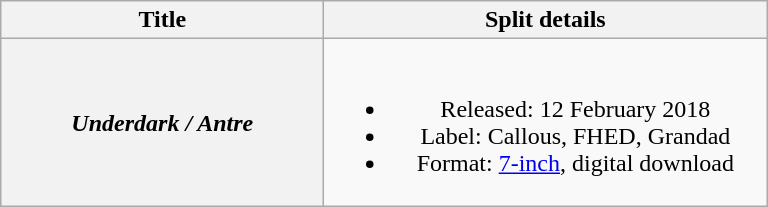<table class="wikitable plainrowheaders" style="text-align:center;" border="1">
<tr>
<th scope="col" style="width:13em;">Title</th>
<th scope="col" style="width:18em;">Split details</th>
</tr>
<tr>
<th scope="row"><em>Underdark / Antre</em></th>
<td><br><ul><li>Released: 12 February 2018</li><li>Label: Callous, FHED, Grandad</li><li>Format: <a href='#'>7-inch</a>, digital download</li></ul></td>
</tr>
</table>
